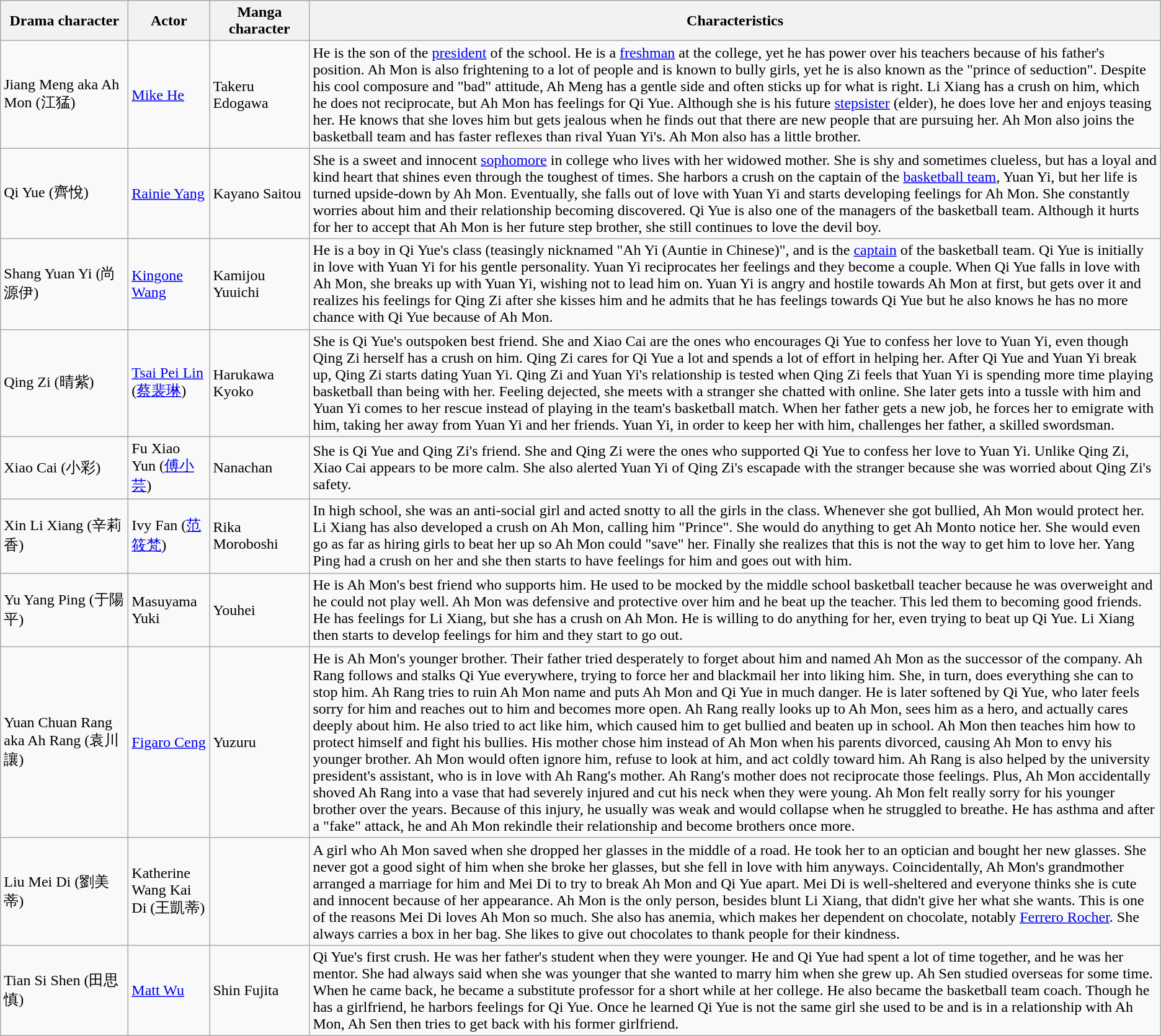<table class="wikitable">
<tr>
<th width="130px">Drama character</th>
<th width="80px">Actor</th>
<th width="100px">Manga character</th>
<th>Characteristics</th>
</tr>
<tr>
<td>Jiang Meng aka Ah Mon (江猛)</td>
<td><a href='#'>Mike He</a></td>
<td>Takeru Edogawa</td>
<td>He is the son of the <a href='#'>president</a> of the school. He is a <a href='#'>freshman</a> at the college, yet he has power over his teachers because of his father's position. Ah Mon is also frightening to a lot of people and is known to bully girls, yet he is also known as the "prince of seduction". Despite his cool composure and "bad" attitude, Ah Meng has a gentle side and often sticks up for what is right. Li Xiang has a crush on him, which he does not reciprocate, but Ah Mon has feelings for Qi Yue. Although she is his future <a href='#'>stepsister</a> (elder), he does love her and enjoys teasing her. He knows that she loves him but gets jealous when he finds out that there are new people that are pursuing her. Ah Mon also joins the basketball team and has faster reflexes than rival Yuan Yi's. Ah Mon also has a little brother.</td>
</tr>
<tr>
<td>Qi Yue (齊悅)</td>
<td><a href='#'>Rainie Yang</a></td>
<td>Kayano Saitou</td>
<td>She is a sweet and innocent <a href='#'>sophomore</a> in college who lives with her widowed mother. She is shy and sometimes clueless, but has a loyal and kind heart that shines even through the toughest of times. She harbors a crush on the captain of the <a href='#'>basketball team</a>, Yuan Yi, but her life is turned upside-down by Ah Mon. Eventually, she falls out of love with Yuan Yi and starts developing feelings for Ah Mon. She constantly worries about him and their relationship becoming discovered. Qi Yue is also one of the managers of the basketball team. Although it hurts for her to accept that Ah Mon is her future step brother, she still continues to love the devil boy.</td>
</tr>
<tr>
<td>Shang Yuan Yi (尚源伊)</td>
<td><a href='#'>Kingone Wang</a></td>
<td>Kamijou Yuuichi</td>
<td>He is a boy in Qi Yue's class (teasingly nicknamed "Ah Yi (Auntie in Chinese)", and is the <a href='#'>captain</a> of the basketball team. Qi Yue is initially in love with Yuan Yi for his gentle personality. Yuan Yi reciprocates her feelings and they become a couple. When Qi Yue falls in love with Ah Mon, she breaks up with Yuan Yi, wishing not to lead him on. Yuan Yi is angry and hostile towards Ah Mon at first, but gets over it and realizes his feelings for Qing Zi after she kisses him and he admits that he has feelings towards Qi Yue but he also knows he has no more chance with Qi Yue because of Ah Mon.</td>
</tr>
<tr>
<td>Qing Zi (晴紫)</td>
<td><a href='#'>Tsai Pei Lin</a> (<a href='#'>蔡裴琳</a>)</td>
<td>Harukawa Kyoko</td>
<td>She is Qi Yue's outspoken best friend. She and Xiao Cai are the ones who encourages Qi Yue to confess her love to Yuan Yi, even though Qing Zi herself has a crush on him. Qing Zi cares for Qi Yue a lot and spends a lot of effort in helping her. After Qi Yue and Yuan Yi break up, Qing Zi starts dating Yuan Yi. Qing Zi and Yuan Yi's relationship is tested when Qing Zi feels that Yuan Yi is spending more time playing basketball than being with her. Feeling dejected, she meets with a stranger she chatted with online. She later gets into a tussle with him and Yuan Yi comes to her rescue instead of playing in the team's basketball match. When her father gets a new job, he forces her to emigrate with him, taking her away from Yuan Yi and her friends. Yuan Yi, in order to keep her with him, challenges her father, a skilled swordsman.</td>
</tr>
<tr>
<td>Xiao Cai (小彩)</td>
<td>Fu Xiao Yun (<a href='#'>傅小芸</a>)</td>
<td>Nanachan</td>
<td>She is Qi Yue and Qing Zi's friend. She and Qing Zi were the ones who supported Qi Yue to confess her love to Yuan Yi. Unlike Qing Zi, Xiao Cai appears to be more calm. She also alerted Yuan Yi of Qing Zi's escapade with the stranger because she was worried about Qing Zi's safety.</td>
</tr>
<tr>
<td>Xin Li Xiang (辛莉香)</td>
<td>Ivy Fan (<a href='#'>范筱梵</a>)</td>
<td>Rika Moroboshi</td>
<td>In high school, she was an anti-social girl and acted snotty to all the girls in the class. Whenever she got bullied, Ah Mon would protect her. Li Xiang has also developed a crush on Ah Mon, calling him "Prince". She would do anything to get Ah Monto notice her. She would even go as far as hiring girls to beat her up so Ah Mon could "save" her. Finally she realizes that this is not the way to get him to love her. Yang Ping had a crush on her and she then starts to have feelings for him and goes out with him.</td>
</tr>
<tr>
<td>Yu Yang Ping (于陽平)</td>
<td>Masuyama Yuki</td>
<td>Youhei</td>
<td>He is Ah Mon's best friend who supports him. He used to be mocked by the middle school basketball teacher because he was overweight and he could not play well. Ah Mon was defensive and protective over him and he beat up the teacher. This led them to becoming good friends. He has feelings for Li Xiang, but she has a crush on Ah Mon. He is willing to do anything for her, even trying to beat up Qi Yue. Li Xiang then starts to develop feelings for him and they start to go out.</td>
</tr>
<tr>
<td>Yuan Chuan Rang aka Ah Rang (袁川讓)</td>
<td><a href='#'>Figaro Ceng</a></td>
<td>Yuzuru</td>
<td>He is Ah Mon's younger brother. Their father tried desperately to forget about him and named Ah Mon as the successor of the company. Ah Rang follows and stalks Qi Yue everywhere, trying to force her and blackmail her into liking him. She, in turn, does everything she can to stop him. Ah Rang tries to ruin Ah Mon name and puts Ah Mon and Qi Yue in much danger. He is later softened by Qi Yue, who later feels sorry for him and reaches out to him and becomes more open. Ah Rang really looks up to Ah Mon, sees him as a hero, and actually cares deeply about him. He also tried to act like him, which caused him to get bullied and beaten up in school. Ah Mon then teaches him how to protect himself and fight his bullies. His mother chose him instead of Ah Mon when his parents divorced, causing Ah Mon to envy his younger brother. Ah Mon would often ignore him, refuse to look at him, and act coldly toward him. Ah Rang is also helped by the university president's assistant, who is in love with Ah Rang's mother. Ah Rang's mother does not reciprocate those feelings. Plus, Ah Mon accidentally shoved Ah Rang into a vase that had severely injured and cut his neck when they were young. Ah Mon felt really sorry for his younger brother over the years. Because of this injury, he usually was weak and would collapse when he struggled to breathe. He has asthma and after a "fake" attack, he and Ah Mon rekindle their relationship and become brothers once more.</td>
</tr>
<tr>
<td>Liu Mei Di (劉美蒂)</td>
<td>Katherine Wang Kai Di (王凱蒂)</td>
<td></td>
<td>A girl who Ah Mon saved when she dropped her glasses in the middle of a road. He took her to an optician and bought her new glasses. She never got a good sight of him when she broke her glasses, but she fell in love with him anyways. Coincidentally, Ah Mon's grandmother arranged a marriage for him and Mei Di to try to break Ah Mon and Qi Yue apart. Mei Di is well-sheltered and everyone thinks she is cute and innocent because of her appearance. Ah Mon is the only person, besides blunt Li Xiang, that didn't give her what she wants. This is one of the reasons Mei Di loves Ah Mon so much. She also has anemia, which makes her dependent on chocolate, notably <a href='#'>Ferrero Rocher</a>. She always carries a box in her bag. She likes to give out chocolates to thank people for their kindness.</td>
</tr>
<tr>
<td>Tian Si Shen (田思慎)</td>
<td><a href='#'>Matt Wu</a></td>
<td>Shin Fujita</td>
<td>Qi Yue's first crush. He was her father's student when they were younger. He and Qi Yue had spent a lot of time together, and he was her mentor. She had always said when she was younger that she wanted to marry him when she grew up. Ah Sen studied overseas for some time. When he came back, he became a substitute professor for a short while at her college. He also became the basketball team coach. Though he has a girlfriend, he harbors feelings for Qi Yue. Once he learned Qi Yue is not the same girl she used to be and is in a relationship with Ah Mon, Ah Sen then tries to get back with his former girlfriend.</td>
</tr>
</table>
